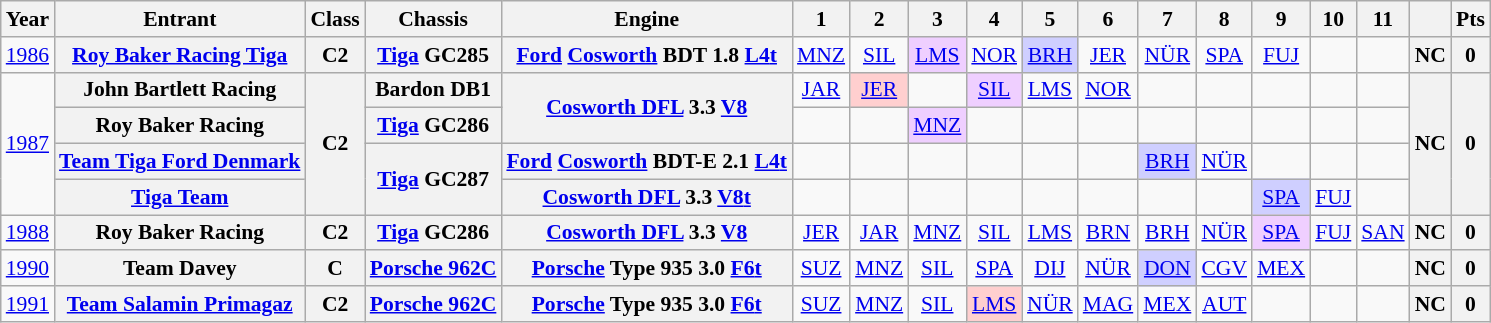<table class="wikitable" style="text-align:center; font-size:90%">
<tr>
<th>Year</th>
<th>Entrant</th>
<th>Class</th>
<th>Chassis</th>
<th>Engine</th>
<th>1</th>
<th>2</th>
<th>3</th>
<th>4</th>
<th>5</th>
<th>6</th>
<th>7</th>
<th>8</th>
<th>9</th>
<th>10</th>
<th>11</th>
<th></th>
<th>Pts</th>
</tr>
<tr>
<td><a href='#'>1986</a></td>
<th><a href='#'>Roy Baker Racing Tiga</a></th>
<th>C2</th>
<th><a href='#'>Tiga</a> GC285</th>
<th><a href='#'>Ford</a> <a href='#'>Cosworth</a> BDT 1.8 <a href='#'>L4</a><a href='#'>t</a></th>
<td><a href='#'>MNZ</a></td>
<td><a href='#'>SIL</a></td>
<td style="background:#EFCFFF;"><a href='#'>LMS</a><br></td>
<td><a href='#'>NOR</a></td>
<td style="background:#CFCFFF;"><a href='#'>BRH</a><br></td>
<td><a href='#'>JER</a></td>
<td><a href='#'>NÜR</a></td>
<td><a href='#'>SPA</a></td>
<td><a href='#'>FUJ</a></td>
<td></td>
<td></td>
<th>NC</th>
<th>0</th>
</tr>
<tr>
<td rowspan=4><a href='#'>1987</a></td>
<th>John Bartlett Racing</th>
<th rowspan=4>C2</th>
<th>Bardon DB1</th>
<th rowspan=2><a href='#'>Cosworth DFL</a> 3.3 <a href='#'>V8</a></th>
<td><a href='#'>JAR</a></td>
<td style="background:#FFCFCF;"><a href='#'>JER</a><br></td>
<td></td>
<td style="background:#EFCFFF;"><a href='#'>SIL</a><br></td>
<td><a href='#'>LMS</a></td>
<td><a href='#'>NOR</a></td>
<td></td>
<td></td>
<td></td>
<td></td>
<td></td>
<th rowspan=4>NC</th>
<th rowspan=4>0</th>
</tr>
<tr>
<th>Roy Baker Racing</th>
<th><a href='#'>Tiga</a> GC286</th>
<td></td>
<td></td>
<td style="background:#EFCFFF;"><a href='#'>MNZ</a><br></td>
<td></td>
<td></td>
<td></td>
<td></td>
<td></td>
<td></td>
<td></td>
<td></td>
</tr>
<tr>
<th><a href='#'>Team Tiga Ford Denmark</a></th>
<th rowspan=2><a href='#'>Tiga</a> GC287</th>
<th><a href='#'>Ford</a> <a href='#'>Cosworth</a> BDT-E 2.1 <a href='#'>L4</a><a href='#'>t</a></th>
<td></td>
<td></td>
<td></td>
<td></td>
<td></td>
<td></td>
<td style="background:#CFCFFF;"><a href='#'>BRH</a><br></td>
<td><a href='#'>NÜR</a></td>
<td></td>
<td></td>
<td></td>
</tr>
<tr>
<th><a href='#'>Tiga Team</a></th>
<th><a href='#'>Cosworth DFL</a> 3.3 <a href='#'>V8</a><a href='#'>t</a></th>
<td></td>
<td></td>
<td></td>
<td></td>
<td></td>
<td></td>
<td></td>
<td></td>
<td style="background:#CFCFFF;"><a href='#'>SPA</a><br></td>
<td><a href='#'>FUJ</a></td>
<td></td>
</tr>
<tr>
<td><a href='#'>1988</a></td>
<th>Roy Baker Racing</th>
<th>C2</th>
<th><a href='#'>Tiga</a> GC286</th>
<th><a href='#'>Cosworth DFL</a> 3.3 <a href='#'>V8</a></th>
<td><a href='#'>JER</a></td>
<td><a href='#'>JAR</a></td>
<td><a href='#'>MNZ</a></td>
<td><a href='#'>SIL</a></td>
<td><a href='#'>LMS</a></td>
<td><a href='#'>BRN</a></td>
<td><a href='#'>BRH</a></td>
<td><a href='#'>NÜR</a></td>
<td style="background:#EFCFFF;"><a href='#'>SPA</a><br></td>
<td><a href='#'>FUJ</a></td>
<td><a href='#'>SAN</a></td>
<th>NC</th>
<th>0</th>
</tr>
<tr>
<td><a href='#'>1990</a></td>
<th>Team Davey</th>
<th>C</th>
<th><a href='#'>Porsche 962C</a></th>
<th><a href='#'>Porsche</a> Type 935 3.0 <a href='#'>F6</a><a href='#'>t</a></th>
<td><a href='#'>SUZ</a></td>
<td><a href='#'>MNZ</a></td>
<td><a href='#'>SIL</a></td>
<td><a href='#'>SPA</a></td>
<td><a href='#'>DIJ</a></td>
<td><a href='#'>NÜR</a></td>
<td style="background:#CFCFFF;"><a href='#'>DON</a><br></td>
<td><a href='#'>CGV</a></td>
<td><a href='#'>MEX</a></td>
<td></td>
<td></td>
<th>NC</th>
<th>0</th>
</tr>
<tr>
<td><a href='#'>1991</a></td>
<th><a href='#'>Team Salamin Primagaz</a></th>
<th>C2</th>
<th><a href='#'>Porsche 962C</a></th>
<th><a href='#'>Porsche</a> Type 935 3.0 <a href='#'>F6</a><a href='#'>t</a></th>
<td><a href='#'>SUZ</a></td>
<td><a href='#'>MNZ</a></td>
<td><a href='#'>SIL</a></td>
<td style="background:#FFCFCF;"><a href='#'>LMS</a><br></td>
<td><a href='#'>NÜR</a></td>
<td><a href='#'>MAG</a></td>
<td><a href='#'>MEX</a></td>
<td><a href='#'>AUT</a></td>
<td></td>
<td></td>
<td></td>
<th>NC</th>
<th>0</th>
</tr>
</table>
